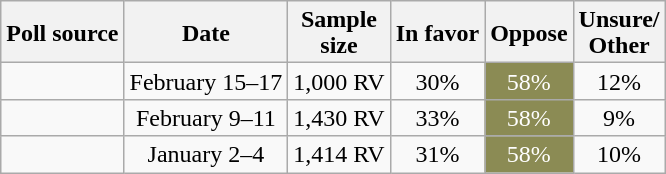<table class="wikitable sortable collapsible" style="text-align:center;line-height:17px">
<tr>
<th>Poll source</th>
<th>Date</th>
<th>Sample<br>size</th>
<th>In favor</th>
<th>Oppose</th>
<th>Unsure/<br>Other</th>
</tr>
<tr>
<td></td>
<td>February 15–17</td>
<td>1,000 RV</td>
<td>30%</td>
<td style="background:#8B8B54; color: white">58%</td>
<td>12%</td>
</tr>
<tr>
<td></td>
<td>February 9–11</td>
<td>1,430 RV</td>
<td>33%</td>
<td style="background:#8B8B54; color: white">58%</td>
<td>9%</td>
</tr>
<tr>
<td></td>
<td>January 2–4</td>
<td>1,414 RV</td>
<td>31%</td>
<td style="background:#8B8B54; color: white">58%</td>
<td>10%</td>
</tr>
</table>
